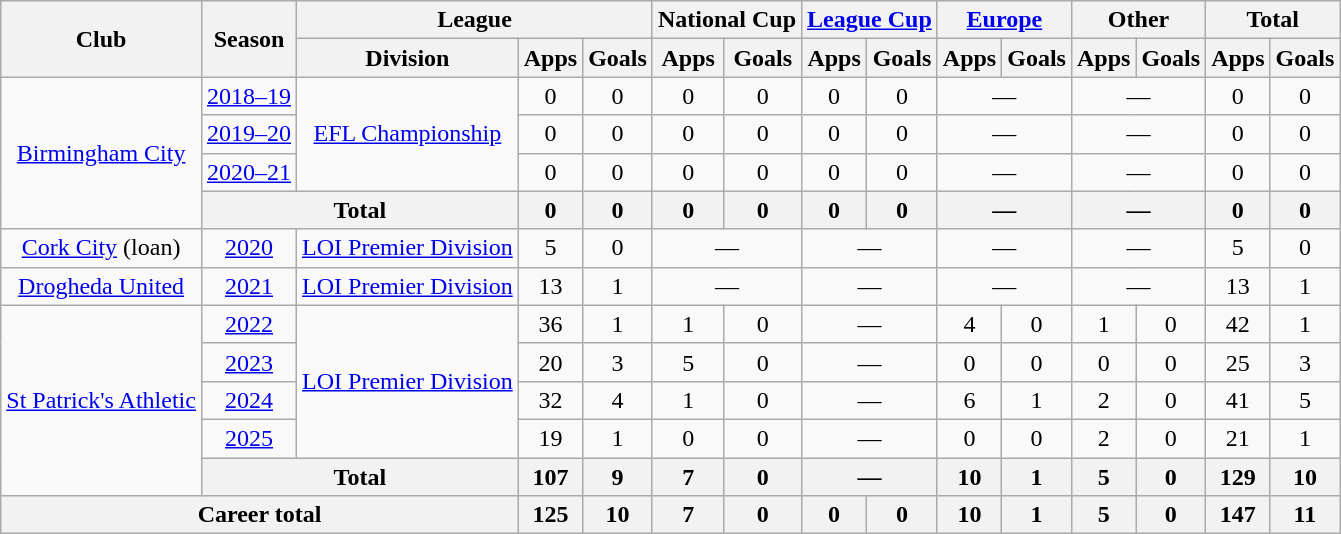<table class="wikitable" style="text-align:center">
<tr>
<th rowspan=2>Club</th>
<th rowspan=2>Season</th>
<th colspan=3>League</th>
<th colspan=2>National Cup</th>
<th colspan=2><a href='#'>League Cup</a></th>
<th colspan=2><a href='#'>Europe</a></th>
<th colspan=2>Other</th>
<th colspan=2>Total</th>
</tr>
<tr>
<th>Division</th>
<th>Apps</th>
<th>Goals</th>
<th>Apps</th>
<th>Goals</th>
<th>Apps</th>
<th>Goals</th>
<th>Apps</th>
<th>Goals</th>
<th>Apps</th>
<th>Goals</th>
<th>Apps</th>
<th>Goals</th>
</tr>
<tr>
<td rowspan="4"><a href='#'>Birmingham City</a></td>
<td><a href='#'>2018–19</a></td>
<td rowspan="3"><a href='#'>EFL Championship</a></td>
<td>0</td>
<td>0</td>
<td>0</td>
<td>0</td>
<td>0</td>
<td>0</td>
<td colspan="2">—</td>
<td colspan="2">—</td>
<td>0</td>
<td>0</td>
</tr>
<tr>
<td><a href='#'>2019–20</a></td>
<td>0</td>
<td>0</td>
<td>0</td>
<td>0</td>
<td>0</td>
<td>0</td>
<td colspan="2">—</td>
<td colspan="2">—</td>
<td>0</td>
<td>0</td>
</tr>
<tr>
<td><a href='#'>2020–21</a></td>
<td>0</td>
<td>0</td>
<td>0</td>
<td>0</td>
<td>0</td>
<td>0</td>
<td colspan="2">—</td>
<td colspan="2">—</td>
<td>0</td>
<td>0</td>
</tr>
<tr>
<th colspan=2>Total</th>
<th>0</th>
<th>0</th>
<th>0</th>
<th>0</th>
<th>0</th>
<th>0</th>
<th colspan="2">—</th>
<th colspan="2">—</th>
<th>0</th>
<th>0</th>
</tr>
<tr>
<td><a href='#'>Cork City</a> (loan)</td>
<td><a href='#'>2020</a></td>
<td><a href='#'>LOI Premier Division</a></td>
<td>5</td>
<td>0</td>
<td colspan="2">—</td>
<td colspan="2">—</td>
<td colspan="2">—</td>
<td colspan="2">—</td>
<td>5</td>
<td>0</td>
</tr>
<tr>
<td><a href='#'>Drogheda United</a></td>
<td><a href='#'>2021</a></td>
<td><a href='#'>LOI Premier Division</a></td>
<td>13</td>
<td>1</td>
<td colspan="2">—</td>
<td colspan="2">—</td>
<td colspan="2">—</td>
<td colspan="2">—</td>
<td>13</td>
<td>1</td>
</tr>
<tr>
<td rowspan="5"><a href='#'>St Patrick's Athletic</a></td>
<td><a href='#'>2022</a></td>
<td rowspan="4"><a href='#'>LOI Premier Division</a></td>
<td>36</td>
<td>1</td>
<td>1</td>
<td>0</td>
<td colspan="2">—</td>
<td>4</td>
<td>0</td>
<td>1</td>
<td>0</td>
<td>42</td>
<td>1</td>
</tr>
<tr>
<td><a href='#'>2023</a></td>
<td>20</td>
<td>3</td>
<td>5</td>
<td>0</td>
<td colspan="2">—</td>
<td>0</td>
<td>0</td>
<td>0</td>
<td>0</td>
<td>25</td>
<td>3</td>
</tr>
<tr>
<td><a href='#'>2024</a></td>
<td>32</td>
<td>4</td>
<td>1</td>
<td>0</td>
<td colspan="2">—</td>
<td>6</td>
<td>1</td>
<td>2</td>
<td>0</td>
<td>41</td>
<td>5</td>
</tr>
<tr>
<td><a href='#'>2025</a></td>
<td>19</td>
<td>1</td>
<td>0</td>
<td>0</td>
<td colspan="2">—</td>
<td>0</td>
<td>0</td>
<td>2</td>
<td>0</td>
<td>21</td>
<td>1</td>
</tr>
<tr>
<th colspan=2>Total</th>
<th>107</th>
<th>9</th>
<th>7</th>
<th>0</th>
<th colspan="2">—</th>
<th>10</th>
<th>1</th>
<th>5</th>
<th>0</th>
<th>129</th>
<th>10</th>
</tr>
<tr>
<th colspan=3>Career total</th>
<th>125</th>
<th>10</th>
<th>7</th>
<th>0</th>
<th>0</th>
<th>0</th>
<th>10</th>
<th>1</th>
<th>5</th>
<th>0</th>
<th>147</th>
<th>11</th>
</tr>
</table>
